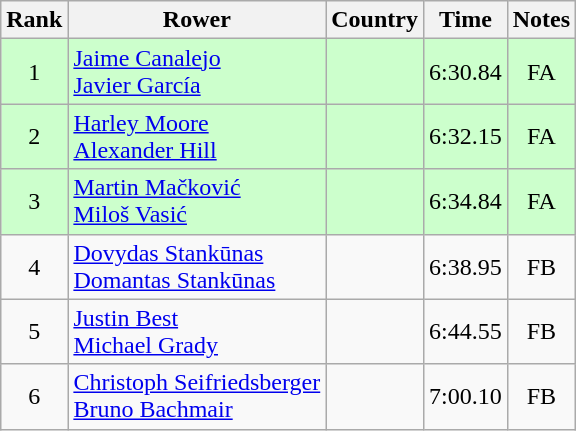<table class="wikitable" style="text-align:center">
<tr>
<th>Rank</th>
<th>Rower</th>
<th>Country</th>
<th>Time</th>
<th>Notes</th>
</tr>
<tr bgcolor=ccffcc>
<td>1</td>
<td align="left"><a href='#'>Jaime Canalejo</a><br><a href='#'>Javier García</a></td>
<td align="left"></td>
<td>6:30.84</td>
<td>FA</td>
</tr>
<tr bgcolor=ccffcc>
<td>2</td>
<td align="left"><a href='#'>Harley Moore</a><br><a href='#'>Alexander Hill</a></td>
<td align="left"></td>
<td>6:32.15</td>
<td>FA</td>
</tr>
<tr bgcolor=ccffcc>
<td>3</td>
<td align="left"><a href='#'>Martin Mačković</a><br><a href='#'>Miloš Vasić</a></td>
<td align="left"></td>
<td>6:34.84</td>
<td>FA</td>
</tr>
<tr>
<td>4</td>
<td align="left"><a href='#'>Dovydas Stankūnas</a><br><a href='#'>Domantas Stankūnas</a></td>
<td align="left"></td>
<td>6:38.95</td>
<td>FB</td>
</tr>
<tr>
<td>5</td>
<td align="left"><a href='#'>Justin Best</a><br><a href='#'>Michael Grady</a></td>
<td align="left"></td>
<td>6:44.55</td>
<td>FB</td>
</tr>
<tr>
<td>6</td>
<td align="left"><a href='#'>Christoph Seifriedsberger</a><br><a href='#'>Bruno Bachmair</a></td>
<td align="left"></td>
<td>7:00.10</td>
<td>FB</td>
</tr>
</table>
